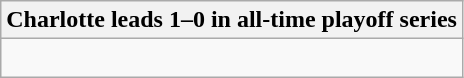<table class="wikitable collapsible collapsed">
<tr>
<th>Charlotte leads 1–0 in all-time playoff series</th>
</tr>
<tr>
<td><br></td>
</tr>
</table>
